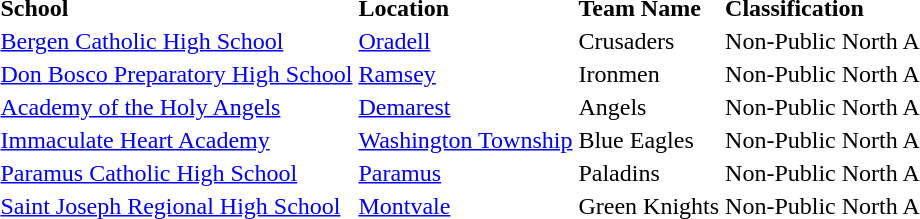<table>
<tr>
<td><strong>School</strong></td>
<td><strong>Location</strong></td>
<td><strong>Team Name</strong></td>
<td><strong>Classification</strong></td>
</tr>
<tr>
<td><a href='#'>Bergen Catholic High School</a></td>
<td><a href='#'>Oradell</a></td>
<td>Crusaders</td>
<td>Non-Public North A</td>
</tr>
<tr>
<td><a href='#'>Don Bosco Preparatory High School</a></td>
<td><a href='#'>Ramsey</a></td>
<td>Ironmen</td>
<td>Non-Public North A</td>
</tr>
<tr>
<td><a href='#'>Academy of the Holy Angels</a></td>
<td><a href='#'>Demarest</a></td>
<td>Angels</td>
<td>Non-Public North A</td>
</tr>
<tr>
<td><a href='#'>Immaculate Heart Academy</a></td>
<td><a href='#'>Washington Township</a></td>
<td>Blue Eagles</td>
<td>Non-Public North A</td>
</tr>
<tr>
<td><a href='#'>Paramus Catholic High School</a></td>
<td><a href='#'>Paramus</a></td>
<td>Paladins</td>
<td>Non-Public North A</td>
</tr>
<tr>
<td><a href='#'>Saint Joseph Regional High School</a></td>
<td><a href='#'>Montvale</a></td>
<td>Green Knights</td>
<td>Non-Public North A</td>
</tr>
<tr>
</tr>
</table>
